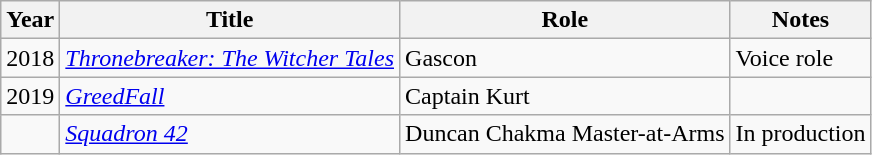<table class="wikitable">
<tr>
<th>Year</th>
<th>Title</th>
<th>Role</th>
<th>Notes</th>
</tr>
<tr>
<td>2018</td>
<td><em><a href='#'>Thronebreaker: The Witcher Tales</a></em></td>
<td>Gascon</td>
<td>Voice role</td>
</tr>
<tr>
<td>2019</td>
<td><em><a href='#'>GreedFall</a></em></td>
<td>Captain Kurt</td>
<td></td>
</tr>
<tr>
<td></td>
<td><em><a href='#'>Squadron 42</a></em></td>
<td>Duncan Chakma Master-at-Arms</td>
<td>In production</td>
</tr>
</table>
